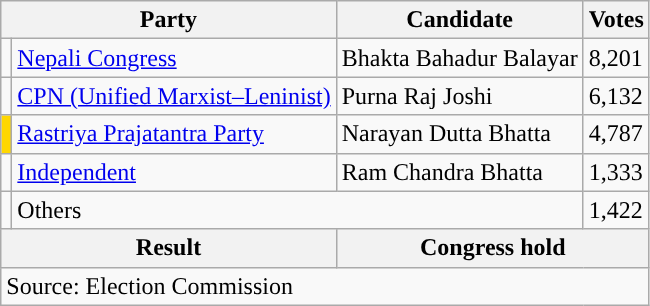<table class="wikitable">
<tr>
<th colspan="2">Party</th>
<th>Candidate</th>
<th>Votes</th>
</tr>
<tr>
<td style="background-color:"></td>
<td><a href='#'>Nepali Congress</a></td>
<td>Bhakta Bahadur Balayar</td>
<td>8,201</td>
</tr>
<tr>
<td style="background-color:"></td>
<td><a href='#'>CPN (Unified Marxist–Leninist)</a></td>
<td>Purna Raj Joshi</td>
<td>6,132</td>
</tr>
<tr>
<td style="background-color:gold"></td>
<td><a href='#'>Rastriya Prajatantra Party</a></td>
<td>Narayan Dutta Bhatta</td>
<td>4,787</td>
</tr>
<tr>
<td style="background-color:"></td>
<td><a href='#'>Independent</a></td>
<td>Ram Chandra Bhatta</td>
<td>1,333</td>
</tr>
<tr>
<td></td>
<td colspan="2">Others</td>
<td>1,422</td>
</tr>
<tr>
<th colspan="2">Result</th>
<th colspan="2">Congress hold</th>
</tr>
<tr>
<td colspan="4">Source: Election Commission</td>
</tr>
</table>
